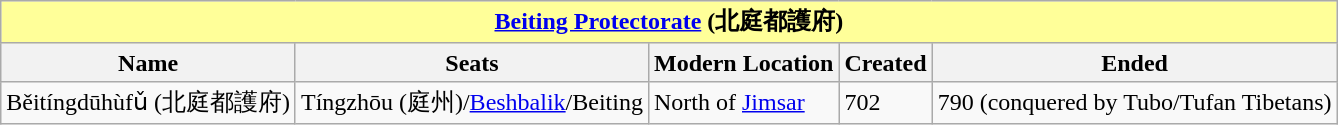<table class="wikitable collapsible collapsed">
<tr>
<th colspan="5" style="background: #ffff99;"><a href='#'>Beiting Protectorate</a> (北庭都護府)</th>
</tr>
<tr>
<th>Name</th>
<th>Seats</th>
<th>Modern Location</th>
<th>Created</th>
<th>Ended</th>
</tr>
<tr>
<td>Běitíngdūhùfǔ (北庭都護府)</td>
<td>Tíngzhōu (庭州)/<a href='#'>Beshbalik</a>/Beiting</td>
<td>North of <a href='#'>Jimsar</a></td>
<td>702</td>
<td>790 (conquered by Tubo/Tufan Tibetans)</td>
</tr>
</table>
